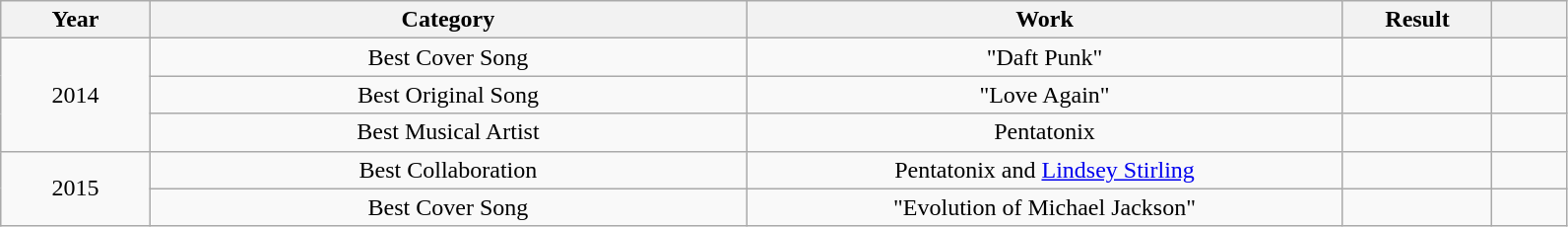<table class="wikitable">
<tr>
<th style="width:5%;">Year</th>
<th style="width:20%;">Category</th>
<th style="width:20%;">Work</th>
<th style="width:5%;">Result</th>
<th style="width:2.5%;"></th>
</tr>
<tr>
<td style="text-align:center;" rowspan="3">2014</td>
<td style="text-align:center;">Best Cover Song</td>
<td style="text-align:center;">"Daft Punk"</td>
<td></td>
<td style="text-align:center;"></td>
</tr>
<tr>
<td style="text-align:center;">Best Original Song</td>
<td style="text-align:center;">"Love Again"</td>
<td></td>
<td style="text-align:center;"></td>
</tr>
<tr>
<td style="text-align:center;">Best Musical Artist</td>
<td style="text-align:center;">Pentatonix</td>
<td></td>
<td style="text-align:center;"></td>
</tr>
<tr>
<td style="text-align:center;" rowspan="2">2015</td>
<td style="text-align:center;">Best Collaboration</td>
<td style="text-align:center;">Pentatonix and <a href='#'>Lindsey Stirling</a></td>
<td></td>
<td style="text-align:center;"></td>
</tr>
<tr>
<td style="text-align:center;">Best Cover Song</td>
<td style="text-align:center;">"Evolution of Michael Jackson"</td>
<td></td>
<td style="text-align:center;"></td>
</tr>
</table>
